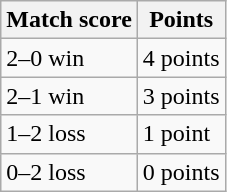<table class="wikitable">
<tr>
<th>Match score</th>
<th>Points</th>
</tr>
<tr>
<td>2–0 win</td>
<td>4 points</td>
</tr>
<tr>
<td>2–1 win</td>
<td>3 points</td>
</tr>
<tr>
<td>1–2 loss</td>
<td>1 point</td>
</tr>
<tr>
<td>0–2 loss</td>
<td>0 points</td>
</tr>
</table>
